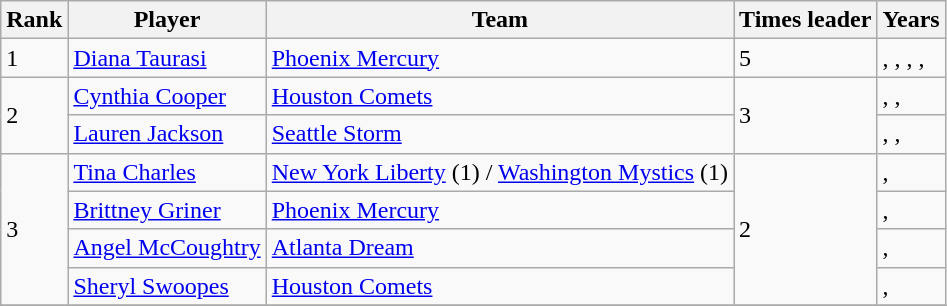<table class="wikitable">
<tr>
<th>Rank</th>
<th>Player</th>
<th>Team</th>
<th>Times leader</th>
<th>Years</th>
</tr>
<tr>
<td>1</td>
<td><a href='#'>Diana Taurasi</a></td>
<td><a href='#'>Phoenix Mercury</a></td>
<td>5</td>
<td>, , , , </td>
</tr>
<tr>
<td rowspan=2>2</td>
<td><a href='#'>Cynthia Cooper</a></td>
<td><a href='#'>Houston Comets</a></td>
<td rowspan=2>3</td>
<td>, , </td>
</tr>
<tr>
<td><a href='#'>Lauren Jackson</a></td>
<td><a href='#'>Seattle Storm</a></td>
<td>, , </td>
</tr>
<tr>
<td rowspan=4>3</td>
<td><a href='#'>Tina Charles</a></td>
<td><a href='#'>New York Liberty</a> (1) / <a href='#'>Washington Mystics</a> (1)</td>
<td rowspan=4>2</td>
<td>, </td>
</tr>
<tr>
<td><a href='#'>Brittney Griner</a></td>
<td><a href='#'>Phoenix Mercury</a></td>
<td>, </td>
</tr>
<tr>
<td><a href='#'>Angel McCoughtry</a></td>
<td><a href='#'>Atlanta Dream</a></td>
<td>, </td>
</tr>
<tr>
<td><a href='#'>Sheryl Swoopes</a></td>
<td><a href='#'>Houston Comets</a></td>
<td>, </td>
</tr>
<tr>
</tr>
</table>
